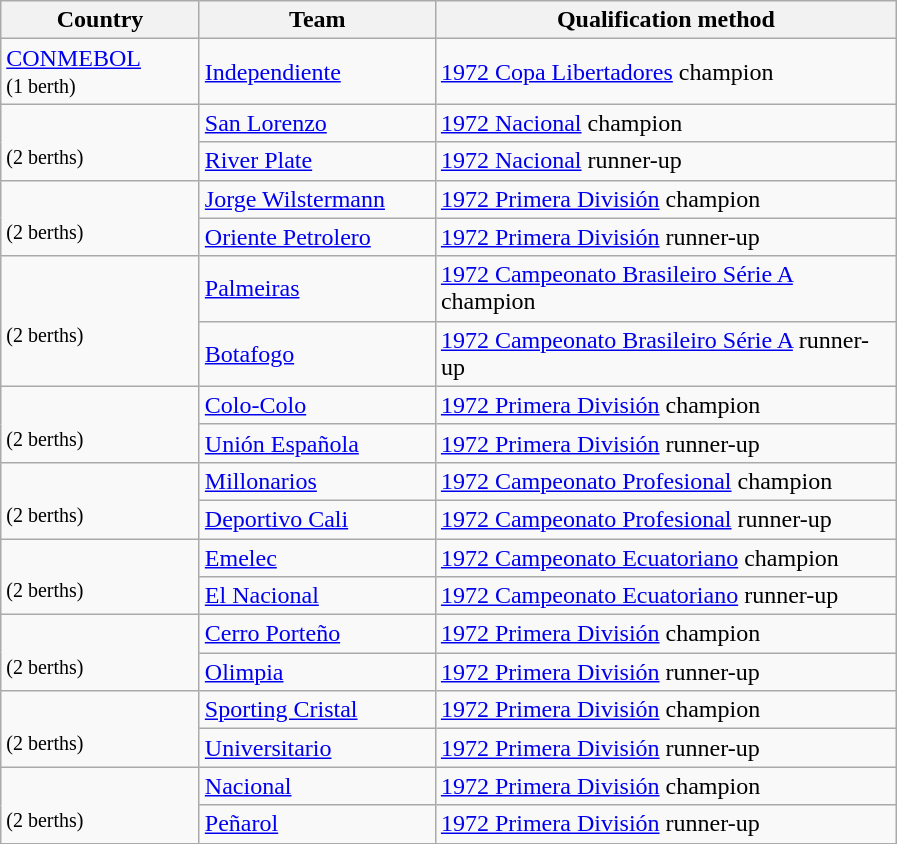<table class="wikitable">
<tr>
<th width=125>Country</th>
<th width=150>Team</th>
<th width=300>Qualification method</th>
</tr>
<tr>
<td><a href='#'>CONMEBOL</a><br><small>(1 berth)</small></td>
<td><a href='#'>Independiente</a></td>
<td><a href='#'>1972 Copa Libertadores</a> champion</td>
</tr>
<tr>
<td rowspan="2"><br><small>(2 berths)</small></td>
<td><a href='#'>San Lorenzo</a></td>
<td><a href='#'>1972 Nacional</a> champion</td>
</tr>
<tr>
<td><a href='#'>River Plate</a></td>
<td><a href='#'>1972 Nacional</a> runner-up</td>
</tr>
<tr>
<td rowspan="2"><br><small>(2 berths)</small></td>
<td><a href='#'>Jorge Wilstermann</a></td>
<td><a href='#'>1972 Primera División</a> champion</td>
</tr>
<tr>
<td><a href='#'>Oriente Petrolero</a></td>
<td><a href='#'>1972 Primera División</a> runner-up</td>
</tr>
<tr>
<td rowspan="2"><br><small>(2 berths)</small></td>
<td><a href='#'>Palmeiras</a></td>
<td><a href='#'>1972 Campeonato Brasileiro Série A</a> champion</td>
</tr>
<tr>
<td><a href='#'>Botafogo</a></td>
<td><a href='#'>1972 Campeonato Brasileiro Série A</a> runner-up</td>
</tr>
<tr>
<td rowspan="2"><br><small>(2 berths)</small></td>
<td><a href='#'>Colo-Colo</a></td>
<td><a href='#'>1972 Primera División</a> champion</td>
</tr>
<tr>
<td><a href='#'>Unión Española</a></td>
<td><a href='#'>1972 Primera División</a> runner-up</td>
</tr>
<tr>
<td rowspan="2"><br><small>(2 berths)</small></td>
<td><a href='#'>Millonarios</a></td>
<td><a href='#'>1972 Campeonato Profesional</a> champion</td>
</tr>
<tr>
<td><a href='#'>Deportivo Cali</a></td>
<td><a href='#'>1972 Campeonato Profesional</a> runner-up</td>
</tr>
<tr>
<td rowspan="2"><br><small>(2 berths)</small></td>
<td><a href='#'>Emelec</a></td>
<td><a href='#'>1972 Campeonato Ecuatoriano</a> champion</td>
</tr>
<tr>
<td><a href='#'>El Nacional</a></td>
<td><a href='#'>1972 Campeonato Ecuatoriano</a> runner-up</td>
</tr>
<tr>
<td rowspan="2"><br><small>(2 berths)</small></td>
<td><a href='#'>Cerro Porteño</a></td>
<td><a href='#'>1972 Primera División</a> champion</td>
</tr>
<tr>
<td><a href='#'>Olimpia</a></td>
<td><a href='#'>1972 Primera División</a> runner-up</td>
</tr>
<tr>
<td rowspan="2"><br><small>(2 berths)</small></td>
<td><a href='#'>Sporting Cristal</a></td>
<td><a href='#'>1972 Primera División</a> champion</td>
</tr>
<tr>
<td><a href='#'>Universitario</a></td>
<td><a href='#'>1972 Primera División</a> runner-up</td>
</tr>
<tr>
<td rowspan="2"><br><small>(2 berths)</small></td>
<td><a href='#'>Nacional</a></td>
<td><a href='#'>1972 Primera División</a> champion</td>
</tr>
<tr>
<td><a href='#'>Peñarol</a></td>
<td><a href='#'>1972 Primera División</a> runner-up</td>
</tr>
<tr>
</tr>
</table>
